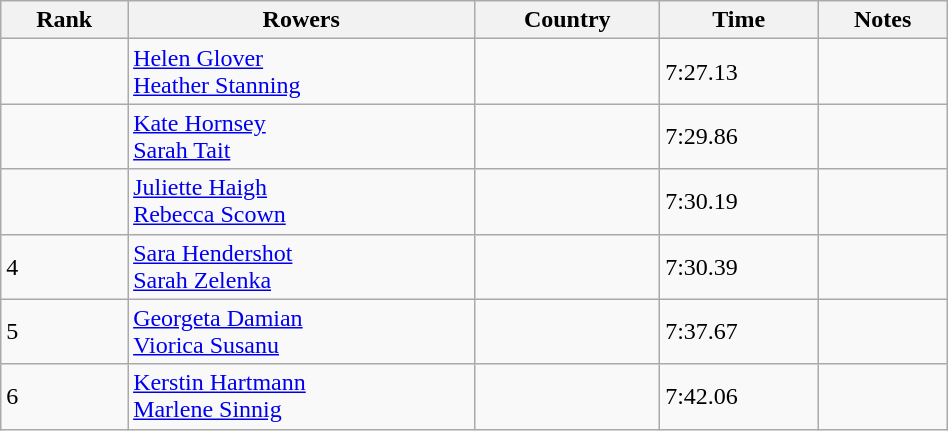<table class="wikitable sortable" width=50%>
<tr>
<th>Rank</th>
<th>Rowers</th>
<th>Country</th>
<th>Time</th>
<th>Notes</th>
</tr>
<tr>
<td></td>
<td><a href='#'>Helen Glover</a><br><a href='#'>Heather Stanning</a></td>
<td></td>
<td>7:27.13</td>
<td></td>
</tr>
<tr>
<td></td>
<td><a href='#'>Kate Hornsey</a><br><a href='#'>Sarah Tait</a></td>
<td></td>
<td>7:29.86</td>
<td></td>
</tr>
<tr>
<td></td>
<td><a href='#'>Juliette Haigh</a><br><a href='#'>Rebecca Scown</a></td>
<td></td>
<td>7:30.19</td>
<td></td>
</tr>
<tr>
<td>4</td>
<td><a href='#'>Sara Hendershot</a><br><a href='#'>Sarah Zelenka</a></td>
<td></td>
<td>7:30.39</td>
<td></td>
</tr>
<tr>
<td>5</td>
<td><a href='#'>Georgeta Damian</a><br><a href='#'>Viorica Susanu</a></td>
<td></td>
<td>7:37.67</td>
<td></td>
</tr>
<tr>
<td>6</td>
<td><a href='#'>Kerstin Hartmann</a><br><a href='#'>Marlene Sinnig</a></td>
<td></td>
<td>7:42.06</td>
<td></td>
</tr>
</table>
